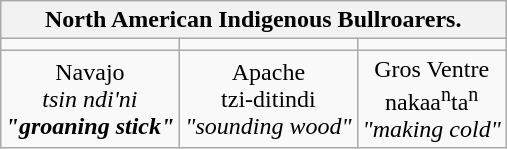<table class="wikitable" style="float:right">
<tr>
<th colspan="3">North American Indigenous Bullroarers.</th>
</tr>
<tr>
<td></td>
<td></td>
<td></td>
</tr>
<tr style="text-align:center;">
<td>Navajo<br><em>tsin ndi'ni<strong><br>"groaning stick"</td>
<td>Apache<br></em>tzi-ditindi<em><br>"sounding wood"</td>
<td>Gros Ventre<br></em>nakaa<sup>n</sup>ta<sup>n</sup><em><br>"making cold"</td>
</tr>
</table>
